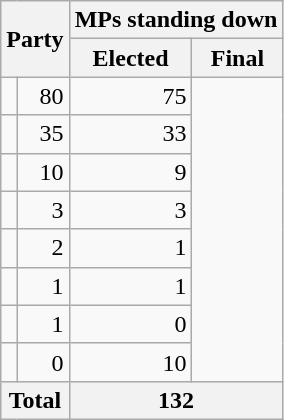<table class=wikitable style="text-align:right">
<tr>
<th colspan="2" rowspan="2">Party</th>
<th colspan="2">MPs standing down</th>
</tr>
<tr>
<th>Elected</th>
<th>Final</th>
</tr>
<tr>
<td></td>
<td>80</td>
<td>75</td>
</tr>
<tr>
<td></td>
<td>35</td>
<td>33</td>
</tr>
<tr>
<td></td>
<td>10</td>
<td>9</td>
</tr>
<tr>
<td></td>
<td>3</td>
<td>3</td>
</tr>
<tr>
<td></td>
<td>2</td>
<td>1</td>
</tr>
<tr>
<td></td>
<td>1</td>
<td>1</td>
</tr>
<tr>
<td></td>
<td>1</td>
<td>0</td>
</tr>
<tr>
<td></td>
<td>0</td>
<td>10</td>
</tr>
<tr>
<th colspan="2">Total</th>
<th colspan="2">132</th>
</tr>
</table>
